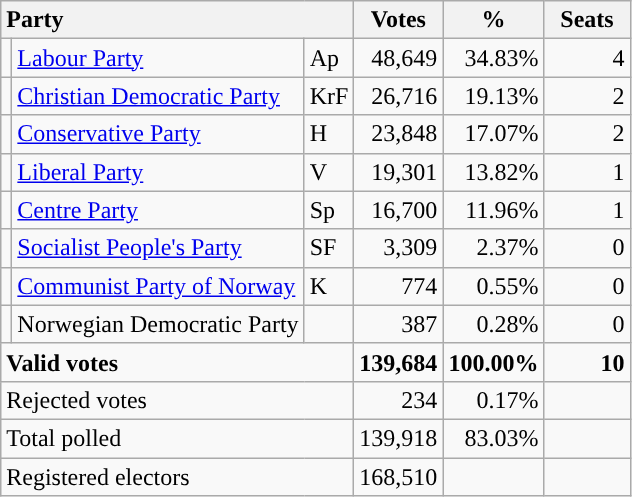<table class="wikitable" border="1" style="text-align:right;">
<tr>
<th style="text-align:left;" colspan=3>Party</th>
<th align=center width="50">Votes</th>
<th align=center width="50">%</th>
<th align=center width="50">Seats</th>
</tr>
<tr>
<td style="color:inherit;background:"></td>
<td align=left><a href='#'>Labour Party</a></td>
<td align=left>Ap</td>
<td>48,649</td>
<td>34.83%</td>
<td>4</td>
</tr>
<tr>
<td style="color:inherit;background:"></td>
<td align=left><a href='#'>Christian Democratic Party</a></td>
<td align=left>KrF</td>
<td>26,716</td>
<td>19.13%</td>
<td>2</td>
</tr>
<tr>
<td style="color:inherit;background:"></td>
<td align=left><a href='#'>Conservative Party</a></td>
<td align=left>H</td>
<td>23,848</td>
<td>17.07%</td>
<td>2</td>
</tr>
<tr>
<td style="color:inherit;background:"></td>
<td align=left><a href='#'>Liberal Party</a></td>
<td align=left>V</td>
<td>19,301</td>
<td>13.82%</td>
<td>1</td>
</tr>
<tr>
<td style="color:inherit;background:"></td>
<td align=left><a href='#'>Centre Party</a></td>
<td align=left>Sp</td>
<td>16,700</td>
<td>11.96%</td>
<td>1</td>
</tr>
<tr>
<td style="color:inherit;background:"></td>
<td align=left><a href='#'>Socialist People's Party</a></td>
<td align=left>SF</td>
<td>3,309</td>
<td>2.37%</td>
<td>0</td>
</tr>
<tr>
<td style="color:inherit;background:"></td>
<td align=left><a href='#'>Communist Party of Norway</a></td>
<td align=left>K</td>
<td>774</td>
<td>0.55%</td>
<td>0</td>
</tr>
<tr>
<td></td>
<td align=left>Norwegian Democratic Party</td>
<td align=left></td>
<td>387</td>
<td>0.28%</td>
<td>0</td>
</tr>
<tr style="font-weight:bold">
<td align=left colspan=3>Valid votes</td>
<td>139,684</td>
<td>100.00%</td>
<td>10</td>
</tr>
<tr>
<td align=left colspan=3>Rejected votes</td>
<td>234</td>
<td>0.17%</td>
<td></td>
</tr>
<tr>
<td align=left colspan=3>Total polled</td>
<td>139,918</td>
<td>83.03%</td>
<td></td>
</tr>
<tr>
<td align=left colspan=3>Registered electors</td>
<td>168,510</td>
<td></td>
<td></td>
</tr>
</table>
